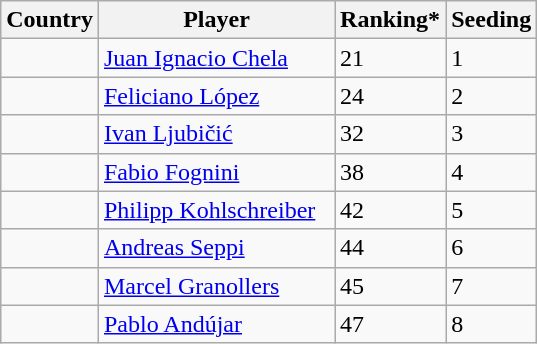<table class="wikitable" border="1">
<tr>
<th>Country</th>
<th width=150>Player</th>
<th>Ranking*</th>
<th>Seeding</th>
</tr>
<tr>
<td></td>
<td><a href='#'>Juan Ignacio Chela</a></td>
<td>21</td>
<td>1</td>
</tr>
<tr>
<td></td>
<td><a href='#'>Feliciano López</a></td>
<td>24</td>
<td>2</td>
</tr>
<tr>
<td></td>
<td><a href='#'>Ivan Ljubičić</a></td>
<td>32</td>
<td>3</td>
</tr>
<tr>
<td></td>
<td><a href='#'>Fabio Fognini</a></td>
<td>38</td>
<td>4</td>
</tr>
<tr>
<td></td>
<td><a href='#'>Philipp Kohlschreiber</a></td>
<td>42</td>
<td>5</td>
</tr>
<tr>
<td></td>
<td><a href='#'>Andreas Seppi</a></td>
<td>44</td>
<td>6</td>
</tr>
<tr>
<td></td>
<td><a href='#'>Marcel Granollers</a></td>
<td>45</td>
<td>7</td>
</tr>
<tr>
<td></td>
<td><a href='#'>Pablo Andújar</a></td>
<td>47</td>
<td>8</td>
</tr>
</table>
